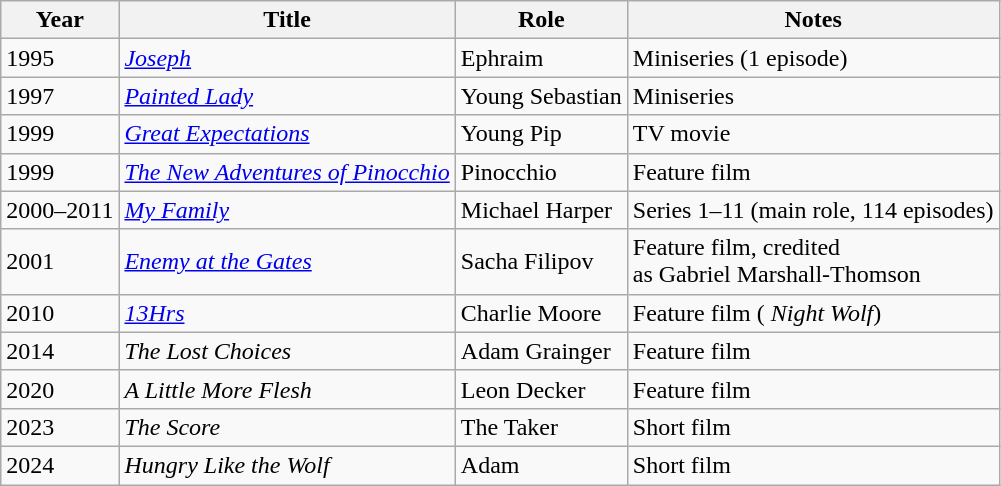<table class="wikitable">
<tr>
<th>Year</th>
<th>Title</th>
<th>Role</th>
<th>Notes</th>
</tr>
<tr>
<td>1995</td>
<td><em><a href='#'>Joseph</a></em></td>
<td>Ephraim</td>
<td>Miniseries (1 episode)</td>
</tr>
<tr>
<td>1997</td>
<td><em><a href='#'>Painted Lady</a></em></td>
<td>Young Sebastian</td>
<td>Miniseries</td>
</tr>
<tr>
<td>1999</td>
<td><em><a href='#'>Great Expectations</a></em></td>
<td>Young Pip</td>
<td>TV movie</td>
</tr>
<tr>
<td>1999</td>
<td><em><a href='#'>The New Adventures of Pinocchio</a></em></td>
<td>Pinocchio</td>
<td>Feature film</td>
</tr>
<tr>
<td>2000–2011</td>
<td><em><a href='#'>My Family</a></em></td>
<td>Michael Harper</td>
<td>Series 1–11 (main role, 114 episodes)</td>
</tr>
<tr>
<td>2001</td>
<td><em><a href='#'>Enemy at the Gates</a></em></td>
<td>Sacha Filipov</td>
<td>Feature film, credited<br>as Gabriel Marshall-Thomson</td>
</tr>
<tr>
<td>2010</td>
<td><em><a href='#'>13Hrs</a></em></td>
<td>Charlie Moore</td>
<td>Feature film ( <em>Night Wolf</em>)</td>
</tr>
<tr>
<td>2014</td>
<td><em>The Lost Choices</em></td>
<td>Adam Grainger</td>
<td>Feature film</td>
</tr>
<tr>
<td>2020</td>
<td><em>A Little More Flesh</em></td>
<td>Leon Decker</td>
<td>Feature film</td>
</tr>
<tr>
<td>2023</td>
<td><em>The Score</em></td>
<td>The Taker</td>
<td>Short film</td>
</tr>
<tr>
<td>2024</td>
<td><em>Hungry Like the Wolf</em></td>
<td>Adam</td>
<td>Short film</td>
</tr>
</table>
